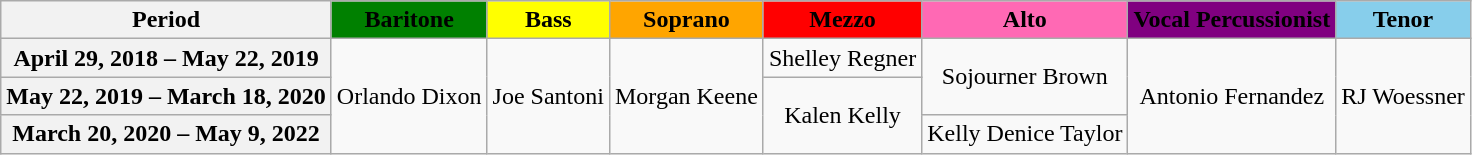<table class="wikitable" style="text-align:center; ">
<tr>
<th>Period</th>
<th style="background:green;">Baritone</th>
<th style="background:yellow;">Bass</th>
<th style="background:orange;">Soprano</th>
<th style="background:red;">Mezzo</th>
<th style="background:hotpink;">Alto</th>
<th style="background:purple;">Vocal Percussionist</th>
<th style="background:skyblue;">Tenor</th>
</tr>
<tr>
<th>April 29, 2018 – May 22, 2019</th>
<td rowspan="4">Orlando Dixon</td>
<td rowspan="4">Joe Santoni</td>
<td rowspan="4">Morgan Keene</td>
<td>Shelley Regner</td>
<td rowspan="2">Sojourner Brown</td>
<td rowspan="4">Antonio Fernandez</td>
<td rowspan="4">RJ Woessner</td>
</tr>
<tr>
<th>May 22, 2019 – March 18, 2020</th>
<td rowspan= "3">Kalen Kelly</td>
</tr>
<tr>
<th>March 20, 2020 – May 9, 2022</th>
<td>Kelly Denice Taylor</td>
</tr>
</table>
